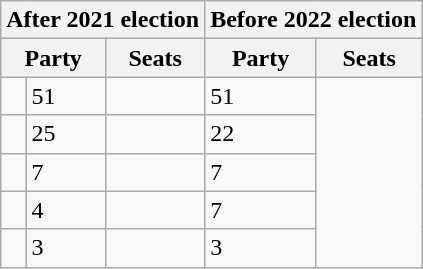<table class="wikitable">
<tr>
<th colspan="3">After 2021 election</th>
<th colspan="3">Before 2022 election</th>
</tr>
<tr>
<th colspan="2">Party</th>
<th>Seats</th>
<th colspan="2">Party</th>
<th>Seats</th>
</tr>
<tr>
<td></td>
<td>51</td>
<td></td>
<td>51</td>
</tr>
<tr>
<td></td>
<td>25</td>
<td></td>
<td>22</td>
</tr>
<tr>
<td></td>
<td>7</td>
<td></td>
<td>7</td>
</tr>
<tr>
<td></td>
<td>4</td>
<td></td>
<td>7</td>
</tr>
<tr>
<td></td>
<td>3</td>
<td></td>
<td>3</td>
</tr>
</table>
